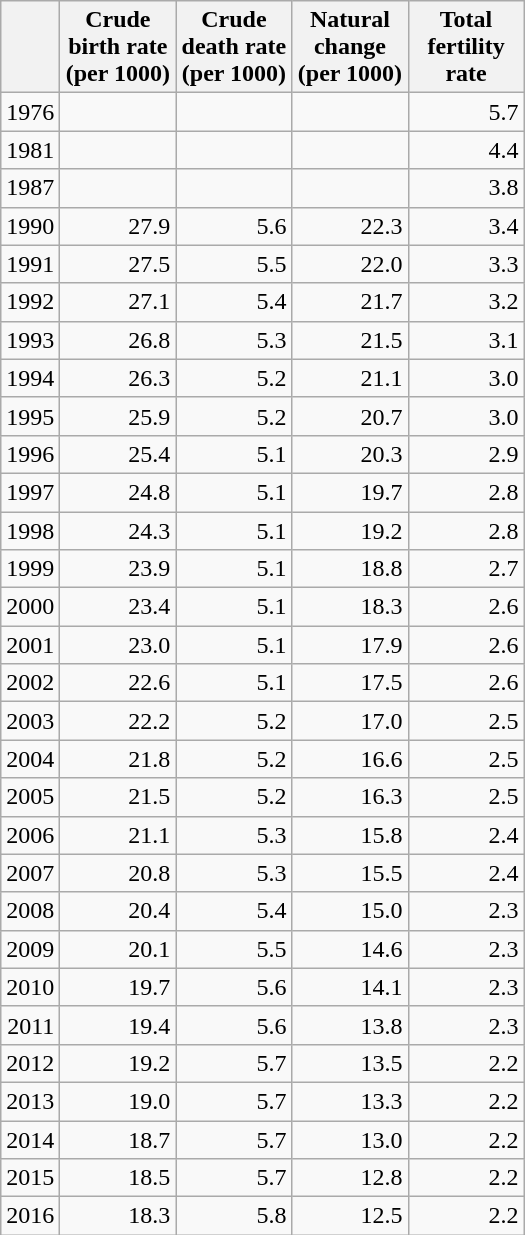<table class="wikitable" style="text-align: right;">
<tr>
<th></th>
<th width="70pt">Crude birth rate (per 1000)</th>
<th width="70pt">Crude death rate (per 1000)</th>
<th width="70pt">Natural change (per 1000)</th>
<th width="70pt">Total fertility rate</th>
</tr>
<tr>
<td>1976</td>
<td></td>
<td></td>
<td></td>
<td>5.7</td>
</tr>
<tr>
<td>1981</td>
<td></td>
<td></td>
<td></td>
<td>4.4</td>
</tr>
<tr>
<td>1987</td>
<td></td>
<td></td>
<td></td>
<td>3.8</td>
</tr>
<tr>
<td>1990</td>
<td>27.9</td>
<td>5.6</td>
<td>22.3</td>
<td>3.4</td>
</tr>
<tr>
<td>1991</td>
<td>27.5</td>
<td>5.5</td>
<td>22.0</td>
<td>3.3</td>
</tr>
<tr>
<td>1992</td>
<td>27.1</td>
<td>5.4</td>
<td>21.7</td>
<td>3.2</td>
</tr>
<tr>
<td>1993</td>
<td>26.8</td>
<td>5.3</td>
<td>21.5</td>
<td>3.1</td>
</tr>
<tr>
<td>1994</td>
<td>26.3</td>
<td>5.2</td>
<td>21.1</td>
<td>3.0</td>
</tr>
<tr>
<td>1995</td>
<td>25.9</td>
<td>5.2</td>
<td>20.7</td>
<td>3.0</td>
</tr>
<tr>
<td>1996</td>
<td>25.4</td>
<td>5.1</td>
<td>20.3</td>
<td>2.9</td>
</tr>
<tr>
<td>1997</td>
<td>24.8</td>
<td>5.1</td>
<td>19.7</td>
<td>2.8</td>
</tr>
<tr>
<td>1998</td>
<td>24.3</td>
<td>5.1</td>
<td>19.2</td>
<td>2.8</td>
</tr>
<tr>
<td>1999</td>
<td>23.9</td>
<td>5.1</td>
<td>18.8</td>
<td>2.7</td>
</tr>
<tr>
<td>2000</td>
<td>23.4</td>
<td>5.1</td>
<td>18.3</td>
<td>2.6</td>
</tr>
<tr>
<td>2001</td>
<td>23.0</td>
<td>5.1</td>
<td>17.9</td>
<td>2.6</td>
</tr>
<tr>
<td>2002</td>
<td>22.6</td>
<td>5.1</td>
<td>17.5</td>
<td>2.6</td>
</tr>
<tr>
<td>2003</td>
<td>22.2</td>
<td>5.2</td>
<td>17.0</td>
<td>2.5</td>
</tr>
<tr>
<td>2004</td>
<td>21.8</td>
<td>5.2</td>
<td>16.6</td>
<td>2.5</td>
</tr>
<tr>
<td>2005</td>
<td>21.5</td>
<td>5.2</td>
<td>16.3</td>
<td>2.5</td>
</tr>
<tr>
<td>2006</td>
<td>21.1</td>
<td>5.3</td>
<td>15.8</td>
<td>2.4</td>
</tr>
<tr>
<td>2007</td>
<td>20.8</td>
<td>5.3</td>
<td>15.5</td>
<td>2.4</td>
</tr>
<tr>
<td>2008</td>
<td>20.4</td>
<td>5.4</td>
<td>15.0</td>
<td>2.3</td>
</tr>
<tr>
<td>2009</td>
<td>20.1</td>
<td>5.5</td>
<td>14.6</td>
<td>2.3</td>
</tr>
<tr>
<td>2010</td>
<td>19.7</td>
<td>5.6</td>
<td>14.1</td>
<td>2.3</td>
</tr>
<tr>
<td>2011</td>
<td>19.4</td>
<td>5.6</td>
<td>13.8</td>
<td>2.3</td>
</tr>
<tr>
<td>2012</td>
<td>19.2</td>
<td>5.7</td>
<td>13.5</td>
<td>2.2</td>
</tr>
<tr>
<td>2013</td>
<td>19.0</td>
<td>5.7</td>
<td>13.3</td>
<td>2.2</td>
</tr>
<tr>
<td>2014</td>
<td>18.7</td>
<td>5.7</td>
<td>13.0</td>
<td>2.2</td>
</tr>
<tr>
<td>2015</td>
<td>18.5</td>
<td>5.7</td>
<td>12.8</td>
<td>2.2</td>
</tr>
<tr>
<td>2016</td>
<td>18.3</td>
<td>5.8</td>
<td>12.5</td>
<td>2.2</td>
</tr>
</table>
